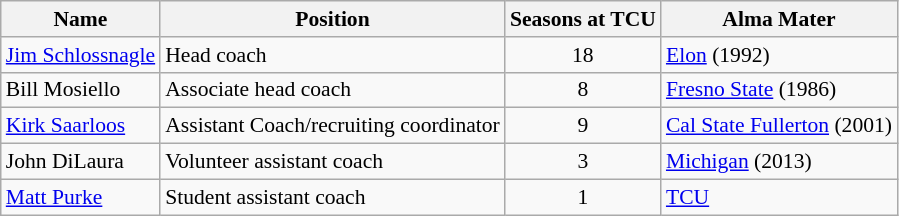<table class="wikitable" border="1" style="font-size:90%;">
<tr>
<th>Name</th>
<th>Position</th>
<th>Seasons at TCU</th>
<th>Alma Mater</th>
</tr>
<tr>
<td><a href='#'>Jim Schlossnagle</a></td>
<td>Head coach</td>
<td align=center>18</td>
<td><a href='#'>Elon</a> (1992)</td>
</tr>
<tr>
<td>Bill Mosiello</td>
<td>Associate head coach</td>
<td align=center>8</td>
<td><a href='#'>Fresno State</a> (1986)</td>
</tr>
<tr>
<td><a href='#'>Kirk Saarloos</a></td>
<td>Assistant Coach/recruiting coordinator</td>
<td align=center>9</td>
<td><a href='#'>Cal State Fullerton</a> (2001)</td>
</tr>
<tr>
<td>John DiLaura</td>
<td>Volunteer assistant coach</td>
<td align=center>3</td>
<td><a href='#'>Michigan</a> (2013)</td>
</tr>
<tr>
<td><a href='#'>Matt Purke</a></td>
<td>Student assistant coach</td>
<td align=center>1</td>
<td><a href='#'>TCU</a></td>
</tr>
</table>
